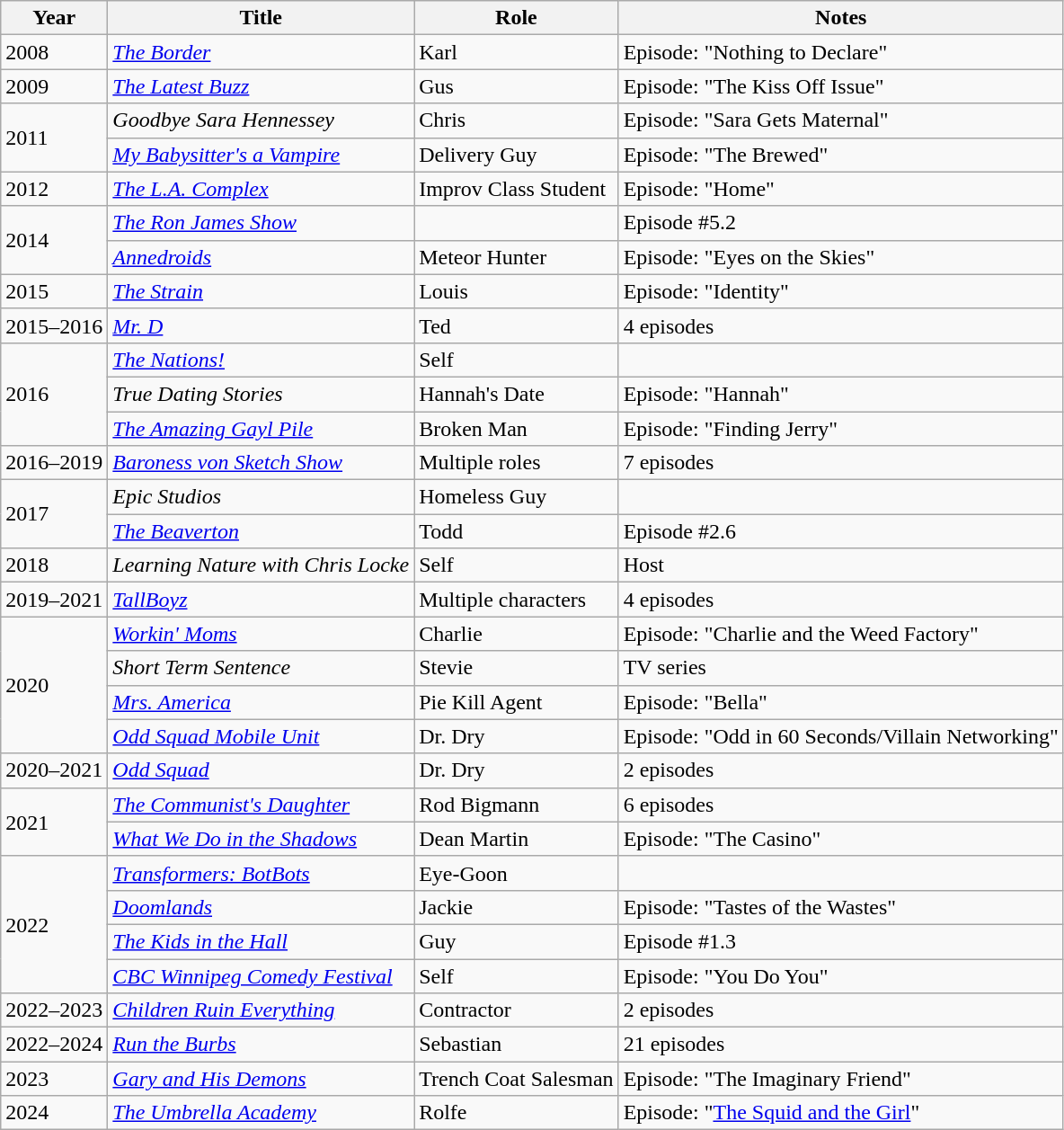<table class="wikitable sortable">
<tr>
<th>Year</th>
<th>Title</th>
<th>Role</th>
<th class="unsortable">Notes</th>
</tr>
<tr>
<td>2008</td>
<td data-sort-value="Border, The"><em><a href='#'>The Border</a></em></td>
<td>Karl</td>
<td>Episode: "Nothing to Declare"</td>
</tr>
<tr>
<td>2009</td>
<td data-sort-value="Latest Buzz, The"><em><a href='#'>The Latest Buzz</a></em></td>
<td>Gus</td>
<td>Episode: "The Kiss Off Issue"</td>
</tr>
<tr>
<td rowspan="2">2011</td>
<td><em>Goodbye Sara Hennessey</em></td>
<td>Chris</td>
<td>Episode: "Sara Gets Maternal"</td>
</tr>
<tr>
<td><em><a href='#'>My Babysitter's a Vampire</a></em></td>
<td>Delivery Guy</td>
<td>Episode: "The Brewed"</td>
</tr>
<tr>
<td>2012</td>
<td data-sort-value="L.A. Complex, The"><em><a href='#'>The L.A. Complex</a></em></td>
<td>Improv Class Student</td>
<td>Episode: "Home"</td>
</tr>
<tr>
<td rowspan="2">2014</td>
<td data-sort-value="Ron James Show, The"><em><a href='#'>The Ron James Show</a></em></td>
<td></td>
<td>Episode #5.2</td>
</tr>
<tr>
<td><em><a href='#'>Annedroids</a></em></td>
<td>Meteor Hunter</td>
<td>Episode: "Eyes on the Skies"</td>
</tr>
<tr>
<td>2015</td>
<td data-sort-value="Strain, The"><em><a href='#'>The Strain</a></em></td>
<td>Louis</td>
<td>Episode: "Identity"</td>
</tr>
<tr>
<td>2015–2016</td>
<td><em><a href='#'>Mr. D</a></em></td>
<td>Ted</td>
<td>4 episodes</td>
</tr>
<tr>
<td rowspan="3">2016</td>
<td data-sort-value="Nations!, The"><em><a href='#'>The Nations!</a></em></td>
<td>Self</td>
<td></td>
</tr>
<tr>
<td><em>True Dating Stories</em></td>
<td>Hannah's Date</td>
<td>Episode: "Hannah"</td>
</tr>
<tr>
<td data-sort-value="Amazing Gayl Pile, The"><em><a href='#'>The Amazing Gayl Pile</a></em></td>
<td>Broken Man</td>
<td>Episode: "Finding Jerry"</td>
</tr>
<tr>
<td>2016–2019</td>
<td><em><a href='#'>Baroness von Sketch Show</a></em></td>
<td>Multiple roles</td>
<td>7 episodes</td>
</tr>
<tr>
<td rowspan="2">2017</td>
<td><em>Epic Studios</em></td>
<td>Homeless Guy</td>
<td></td>
</tr>
<tr>
<td data-sort-value="Beaverton, The"><em><a href='#'>The Beaverton</a></em></td>
<td>Todd</td>
<td>Episode #2.6</td>
</tr>
<tr>
<td>2018</td>
<td><em>Learning Nature with Chris Locke</em></td>
<td>Self</td>
<td>Host</td>
</tr>
<tr>
<td>2019–2021</td>
<td><em><a href='#'>TallBoyz</a></em></td>
<td>Multiple characters</td>
<td>4 episodes</td>
</tr>
<tr>
<td rowspan="4">2020</td>
<td><em><a href='#'>Workin' Moms</a></em></td>
<td>Charlie</td>
<td>Episode: "Charlie and the Weed Factory"</td>
</tr>
<tr>
<td><em>Short Term Sentence</em></td>
<td>Stevie</td>
<td>TV series</td>
</tr>
<tr>
<td><em><a href='#'>Mrs. America</a></em></td>
<td>Pie Kill Agent</td>
<td>Episode: "Bella"</td>
</tr>
<tr>
<td><em><a href='#'>Odd Squad Mobile Unit</a></em></td>
<td>Dr. Dry</td>
<td>Episode: "Odd in 60 Seconds/Villain Networking"</td>
</tr>
<tr>
<td>2020–2021</td>
<td><em><a href='#'>Odd Squad</a></em></td>
<td>Dr. Dry</td>
<td>2 episodes</td>
</tr>
<tr>
<td rowspan="2">2021</td>
<td data-sort-value="Communist's Daughter, The"><em><a href='#'>The Communist's Daughter</a></em></td>
<td>Rod Bigmann</td>
<td>6 episodes</td>
</tr>
<tr>
<td><em><a href='#'>What We Do in the Shadows</a></em></td>
<td>Dean Martin</td>
<td>Episode: "The Casino"</td>
</tr>
<tr>
<td rowspan="4">2022</td>
<td><em><a href='#'>Transformers: BotBots</a></em></td>
<td>Eye-Goon</td>
<td></td>
</tr>
<tr>
<td><em><a href='#'>Doomlands</a></em></td>
<td>Jackie</td>
<td>Episode: "Tastes of the Wastes"</td>
</tr>
<tr>
<td data-sort-value="Kids in the Hall, The"><em><a href='#'>The Kids in the Hall</a></em></td>
<td>Guy</td>
<td>Episode #1.3</td>
</tr>
<tr>
<td><em><a href='#'>CBC Winnipeg Comedy Festival</a></em></td>
<td>Self</td>
<td>Episode: "You Do You"</td>
</tr>
<tr>
<td>2022–2023</td>
<td><em><a href='#'>Children Ruin Everything</a></em></td>
<td>Contractor</td>
<td>2 episodes</td>
</tr>
<tr>
<td>2022–2024</td>
<td><em><a href='#'>Run the Burbs</a></em></td>
<td>Sebastian</td>
<td>21 episodes</td>
</tr>
<tr>
<td>2023</td>
<td><em><a href='#'>Gary and His Demons</a></em></td>
<td>Trench Coat Salesman</td>
<td>Episode: "The Imaginary Friend"</td>
</tr>
<tr>
<td>2024</td>
<td><em><a href='#'>The Umbrella Academy</a></em></td>
<td>Rolfe</td>
<td>Episode: "<a href='#'>The Squid and the Girl</a>"</td>
</tr>
</table>
